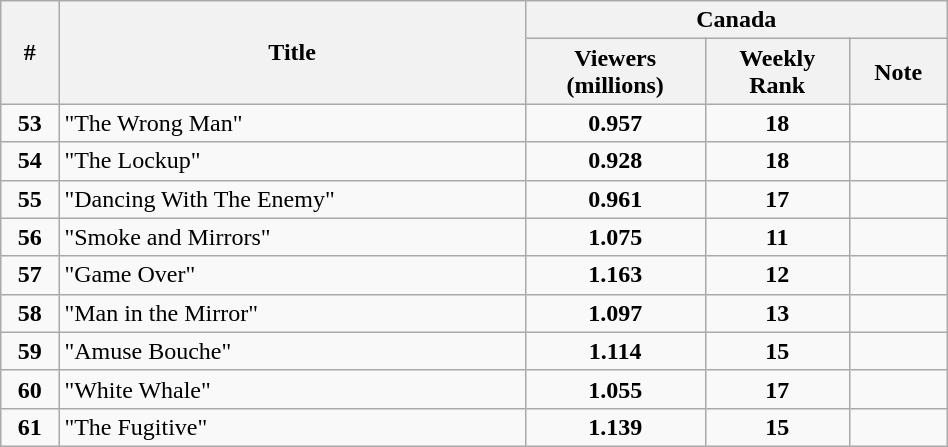<table class="wikitable" style="text-align:center; width: 50%;">
<tr>
<th rowspan="2">#</th>
<th rowspan="2">Title</th>
<th colspan="3">Canada</th>
</tr>
<tr>
<th>Viewers<br>(millions)</th>
<th>Weekly<br>Rank</th>
<th>Note</th>
</tr>
<tr>
<td><strong>53</strong></td>
<td align="left">"The Wrong Man"</td>
<td><strong>0.957</strong></td>
<td><strong>18</strong></td>
<td></td>
</tr>
<tr>
<td><strong>54</strong></td>
<td align="left">"The Lockup"</td>
<td><strong>0.928</strong></td>
<td><strong>18</strong></td>
<td></td>
</tr>
<tr>
<td><strong>55</strong></td>
<td align="left">"Dancing With The Enemy"</td>
<td><strong>0.961</strong></td>
<td><strong>17</strong></td>
<td></td>
</tr>
<tr>
<td><strong>56</strong></td>
<td align="left">"Smoke and Mirrors"</td>
<td><strong>1.075</strong></td>
<td><strong>11</strong></td>
<td></td>
</tr>
<tr>
<td><strong>57</strong></td>
<td align="left">"Game Over"</td>
<td><strong>1.163</strong></td>
<td><strong>12</strong></td>
<td></td>
</tr>
<tr>
<td><strong>58</strong></td>
<td align="left">"Man in the Mirror"</td>
<td><strong>1.097</strong></td>
<td><strong>13</strong></td>
<td></td>
</tr>
<tr>
<td><strong>59</strong></td>
<td align="left">"Amuse Bouche"</td>
<td><strong>1.114</strong></td>
<td><strong>15</strong></td>
<td></td>
</tr>
<tr>
<td><strong>60</strong></td>
<td align="left">"White Whale"</td>
<td><strong>1.055</strong></td>
<td><strong>17</strong></td>
<td></td>
</tr>
<tr>
<td><strong>61</strong></td>
<td align="left">"The Fugitive"</td>
<td><strong>1.139</strong></td>
<td><strong>15</strong></td>
<td></td>
</tr>
</table>
